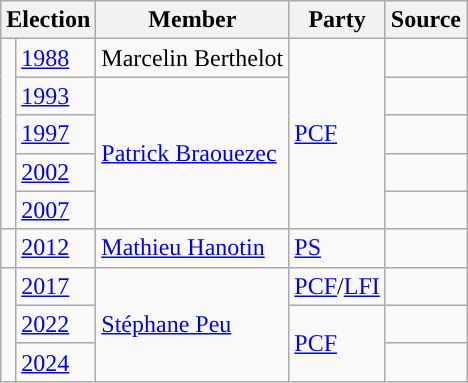<table class="wikitable">
<tr>
<th colspan="2">Election</th>
<th>Member</th>
<th>Party</th>
<th>Source</th>
</tr>
<tr>
<td rowspan=5 style="color:inherit;background-color: "></td>
<td><a href='#'>1988</a></td>
<td>Marcelin Berthelot</td>
<td rowspan=5><a href='#'>PCF</a></td>
<td></td>
</tr>
<tr>
<td><a href='#'>1993</a></td>
<td rowspan=4><a href='#'>Patrick Braouezec</a></td>
<td></td>
</tr>
<tr>
<td><a href='#'>1997</a></td>
<td></td>
</tr>
<tr>
<td><a href='#'>2002</a></td>
<td></td>
</tr>
<tr>
<td><a href='#'>2007</a></td>
<td></td>
</tr>
<tr>
<td style="color:inherit;background-color: "></td>
<td><a href='#'>2012</a></td>
<td><a href='#'>Mathieu Hanotin</a></td>
<td><a href='#'>PS</a></td>
<td></td>
</tr>
<tr>
<td rowspan=3 style="color:inherit;background-color: "></td>
<td><a href='#'>2017</a></td>
<td rowspan="3"><a href='#'>Stéphane Peu</a></td>
<td><a href='#'>PCF</a>/<a href='#'>LFI</a></td>
<td></td>
</tr>
<tr>
<td><a href='#'>2022</a></td>
<td rowspan=2><a href='#'>PCF</a></td>
<td></td>
</tr>
<tr>
<td><a href='#'>2024</a></td>
<td></td>
</tr>
</table>
